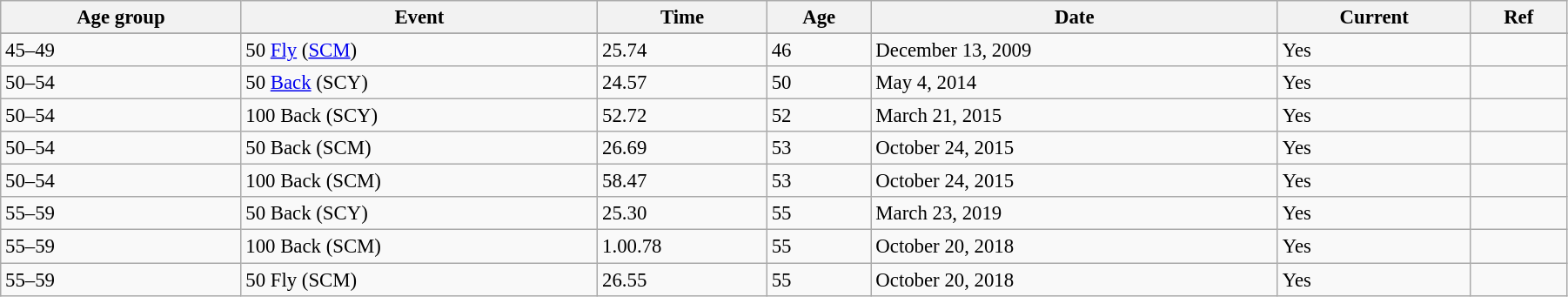<table class="wikitable" style="font-size:95%; width: 95%;">
<tr>
<th>Age group</th>
<th>Event</th>
<th>Time</th>
<th>Age</th>
<th>Date</th>
<th>Current</th>
<th>Ref</th>
</tr>
<tr style="background:#f0f0f0;">
</tr>
<tr>
<td>45–49</td>
<td>50 <a href='#'>Fly</a> (<a href='#'>SCM</a>)</td>
<td>25.74</td>
<td>46</td>
<td>December 13, 2009</td>
<td>Yes</td>
<td></td>
</tr>
<tr>
<td>50–54</td>
<td>50 <a href='#'>Back</a> (SCY)</td>
<td>24.57</td>
<td>50</td>
<td>May 4, 2014</td>
<td>Yes</td>
<td></td>
</tr>
<tr>
<td>50–54</td>
<td>100 Back (SCY)</td>
<td>52.72</td>
<td>52</td>
<td>March 21, 2015</td>
<td>Yes</td>
<td></td>
</tr>
<tr>
<td>50–54</td>
<td>50 Back (SCM)</td>
<td>26.69</td>
<td>53</td>
<td>October 24, 2015</td>
<td>Yes</td>
<td></td>
</tr>
<tr>
<td>50–54</td>
<td>100 Back (SCM)</td>
<td>58.47</td>
<td>53</td>
<td>October 24, 2015</td>
<td>Yes</td>
<td></td>
</tr>
<tr>
<td>55–59</td>
<td>50 Back (SCY)</td>
<td>25.30</td>
<td>55</td>
<td>March 23, 2019</td>
<td>Yes</td>
<td></td>
</tr>
<tr>
<td>55–59</td>
<td>100 Back (SCM)</td>
<td>1.00.78</td>
<td>55</td>
<td>October 20, 2018</td>
<td>Yes</td>
<td></td>
</tr>
<tr>
<td>55–59</td>
<td>50 Fly (SCM)</td>
<td>26.55</td>
<td>55</td>
<td>October 20, 2018</td>
<td>Yes</td>
<td></td>
</tr>
</table>
